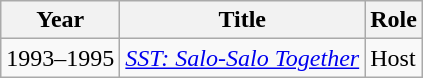<table class="wikitable">
<tr>
<th>Year</th>
<th>Title</th>
<th>Role</th>
</tr>
<tr>
<td>1993–1995</td>
<td><em><a href='#'>SST: Salo-Salo Together</a></em></td>
<td>Host</td>
</tr>
</table>
